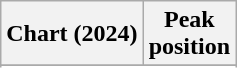<table class="wikitable sortable plainrowheaders" style="text-align:center">
<tr>
<th scope="col">Chart (2024)</th>
<th scope="col">Peak<br>position</th>
</tr>
<tr>
</tr>
<tr>
</tr>
<tr>
</tr>
</table>
